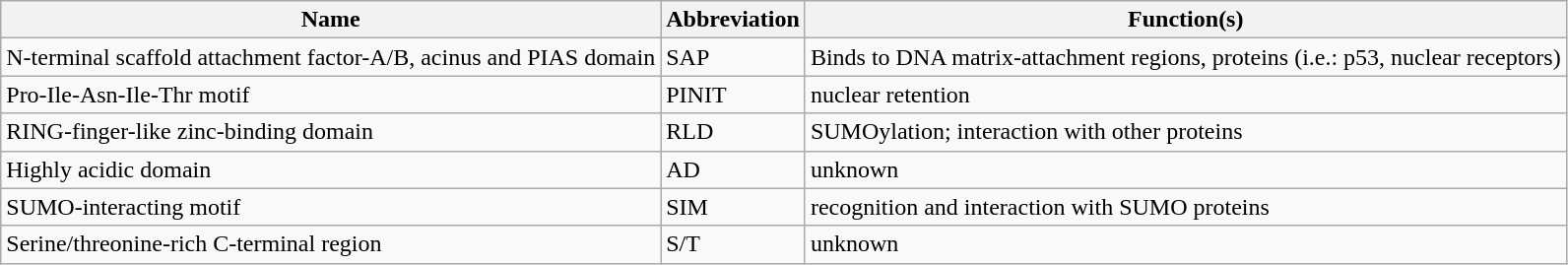<table class="wikitable sortable collapsible">
<tr>
<th>Name</th>
<th>Abbreviation</th>
<th>Function(s)</th>
</tr>
<tr>
<td>N-terminal scaffold attachment factor-A/B, acinus and PIAS domain</td>
<td>SAP</td>
<td>Binds to DNA matrix-attachment regions, proteins (i.e.: p53, nuclear receptors)</td>
</tr>
<tr>
<td>Pro-Ile-Asn-Ile-Thr motif</td>
<td>PINIT</td>
<td>nuclear retention</td>
</tr>
<tr>
<td>RING-finger-like zinc-binding domain</td>
<td>RLD</td>
<td>SUMOylation; interaction with other proteins</td>
</tr>
<tr>
<td>Highly acidic domain</td>
<td>AD</td>
<td>unknown</td>
</tr>
<tr>
<td>SUMO-interacting motif</td>
<td>SIM</td>
<td>recognition and interaction with SUMO proteins</td>
</tr>
<tr>
<td>Serine/threonine-rich C-terminal region</td>
<td>S/T</td>
<td>unknown</td>
</tr>
</table>
